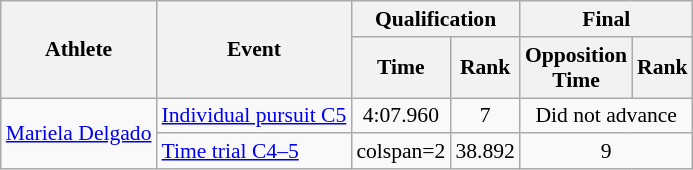<table class=wikitable style="font-size:90%">
<tr>
<th rowspan="2">Athlete</th>
<th rowspan="2">Event</th>
<th colspan="2">Qualification</th>
<th colspan="2">Final</th>
</tr>
<tr>
<th>Time</th>
<th>Rank</th>
<th>Opposition<br>Time</th>
<th>Rank</th>
</tr>
<tr align=center>
<td align=left rowspan=2><a href='#'>Mariela Delgado</a></td>
<td align=left><a href='#'>Individual pursuit C5</a></td>
<td>4:07.960</td>
<td>7</td>
<td colspan="2">Did not advance</td>
</tr>
<tr align=center>
<td align=left><a href='#'>Time trial C4–5</a></td>
<td>colspan=2</td>
<td>38.892</td>
<td colspan="2">9</td>
</tr>
</table>
